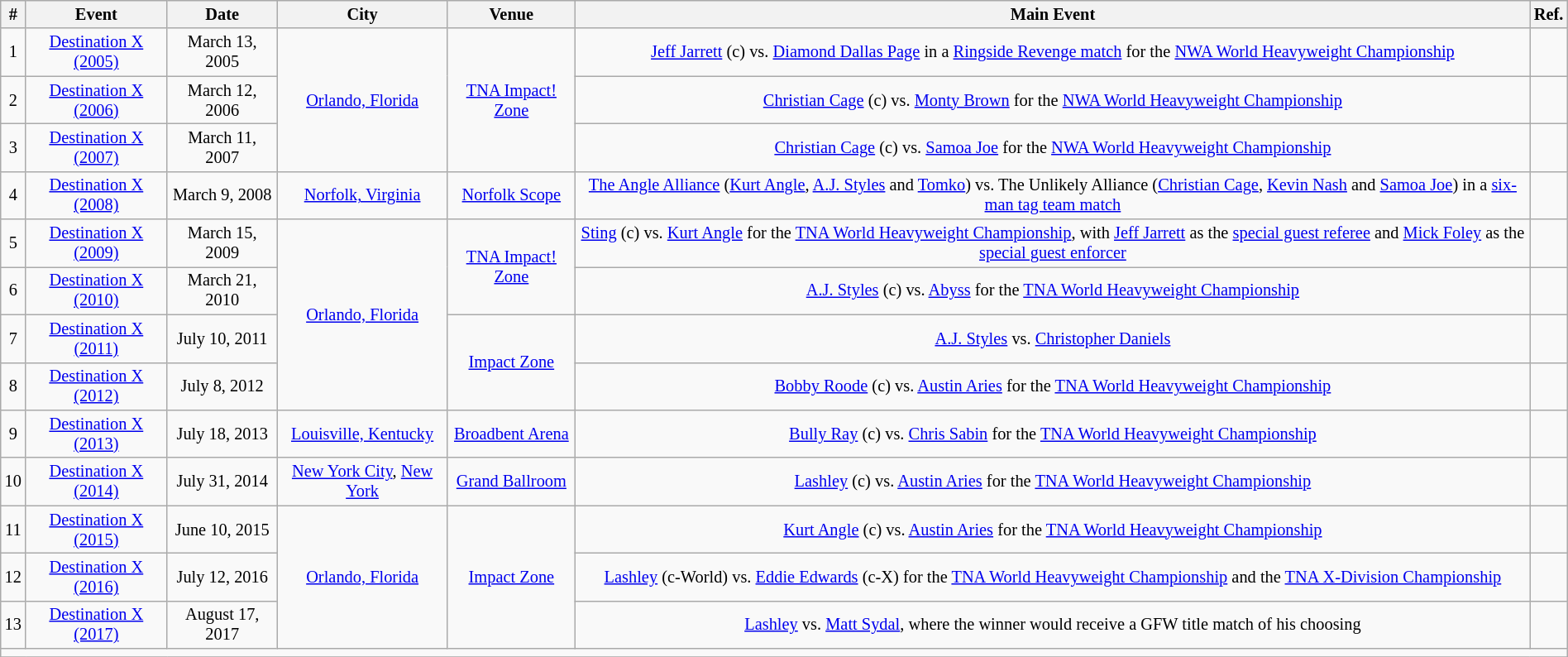<table class="mw-datatable wikitable sortable succession-box" style="font-size:85%; text-align:center;" width="100%">
<tr>
<th>#</th>
<th>Event</th>
<th>Date</th>
<th>City</th>
<th>Venue</th>
<th>Main Event</th>
<th>Ref.</th>
</tr>
<tr>
<td>1</td>
<td><a href='#'>Destination X (2005)</a></td>
<td>March 13, 2005</td>
<td rowspan="3"><a href='#'>Orlando, Florida</a></td>
<td rowspan="3"><a href='#'>TNA Impact! Zone</a></td>
<td><a href='#'>Jeff Jarrett</a> (c) vs. <a href='#'>Diamond Dallas Page</a> in a <a href='#'>Ringside Revenge match</a> for the <a href='#'>NWA World Heavyweight Championship</a></td>
<td></td>
</tr>
<tr>
<td>2</td>
<td><a href='#'>Destination X (2006)</a></td>
<td>March 12, 2006</td>
<td><a href='#'>Christian Cage</a> (c) vs. <a href='#'>Monty Brown</a> for the <a href='#'>NWA World Heavyweight Championship</a></td>
<td></td>
</tr>
<tr>
<td>3</td>
<td><a href='#'>Destination X (2007)</a></td>
<td>March 11, 2007</td>
<td><a href='#'>Christian Cage</a> (c) vs. <a href='#'>Samoa Joe</a> for the <a href='#'>NWA World Heavyweight Championship</a></td>
<td></td>
</tr>
<tr>
<td>4</td>
<td><a href='#'>Destination X (2008)</a></td>
<td>March 9, 2008</td>
<td><a href='#'>Norfolk, Virginia</a></td>
<td><a href='#'>Norfolk Scope</a></td>
<td><a href='#'>The Angle Alliance</a> (<a href='#'>Kurt Angle</a>, <a href='#'>A.J. Styles</a> and <a href='#'>Tomko</a>) vs. The Unlikely Alliance (<a href='#'>Christian Cage</a>, <a href='#'>Kevin Nash</a> and <a href='#'>Samoa Joe</a>) in a <a href='#'>six-man tag team match</a></td>
<td></td>
</tr>
<tr>
<td>5</td>
<td><a href='#'>Destination X (2009)</a></td>
<td>March 15, 2009</td>
<td rowspan="4"><a href='#'>Orlando, Florida</a></td>
<td rowspan="2"><a href='#'>TNA Impact! Zone</a></td>
<td><a href='#'>Sting</a> (c) vs. <a href='#'>Kurt Angle</a> for the <a href='#'>TNA World Heavyweight Championship</a>, with <a href='#'>Jeff Jarrett</a> as the <a href='#'>special guest referee</a> and <a href='#'>Mick Foley</a> as the <a href='#'>special guest enforcer</a></td>
</tr>
<tr>
<td>6</td>
<td><a href='#'>Destination X (2010)</a></td>
<td>March 21, 2010</td>
<td><a href='#'>A.J. Styles</a> (c) vs. <a href='#'>Abyss</a> for the <a href='#'>TNA World Heavyweight Championship</a></td>
<td></td>
</tr>
<tr>
<td>7</td>
<td><a href='#'>Destination X (2011)</a></td>
<td>July 10, 2011</td>
<td rowspan="2"><a href='#'>Impact Zone</a></td>
<td><a href='#'>A.J. Styles</a> vs. <a href='#'>Christopher Daniels</a></td>
<td></td>
</tr>
<tr>
<td>8</td>
<td><a href='#'>Destination X (2012)</a></td>
<td>July 8, 2012</td>
<td><a href='#'>Bobby Roode</a> (c) vs. <a href='#'>Austin Aries</a> for the <a href='#'>TNA World Heavyweight Championship</a></td>
<td></td>
</tr>
<tr>
<td>9</td>
<td><a href='#'>Destination X (2013)</a></td>
<td>July 18, 2013</td>
<td><a href='#'>Louisville, Kentucky</a></td>
<td><a href='#'>Broadbent Arena</a></td>
<td><a href='#'>Bully Ray</a> (c) vs. <a href='#'>Chris Sabin</a> for the <a href='#'>TNA World Heavyweight Championship</a></td>
<td></td>
</tr>
<tr>
<td>10</td>
<td><a href='#'>Destination X (2014)</a></td>
<td>July 31, 2014</td>
<td><a href='#'>New York City</a>, <a href='#'>New York</a></td>
<td><a href='#'>Grand Ballroom</a></td>
<td><a href='#'>Lashley</a> (c) vs. <a href='#'>Austin Aries</a> for the <a href='#'>TNA World Heavyweight Championship</a></td>
<td></td>
</tr>
<tr>
<td>11</td>
<td><a href='#'>Destination X (2015)</a></td>
<td>June 10, 2015</td>
<td rowspan="3"><a href='#'>Orlando, Florida</a></td>
<td rowspan="3"><a href='#'>Impact Zone</a></td>
<td><a href='#'>Kurt Angle</a> (c) vs. <a href='#'>Austin Aries</a> for the <a href='#'>TNA World Heavyweight Championship</a></td>
<td></td>
</tr>
<tr>
<td>12</td>
<td><a href='#'>Destination X (2016)</a></td>
<td>July 12, 2016</td>
<td><a href='#'>Lashley</a> (c-World) vs. <a href='#'>Eddie Edwards</a> (c-X) for the <a href='#'>TNA World Heavyweight Championship</a> and the <a href='#'>TNA X-Division Championship</a></td>
<td></td>
</tr>
<tr>
<td>13</td>
<td><a href='#'>Destination X (2017)</a></td>
<td>August 17, 2017</td>
<td><a href='#'>Lashley</a> vs. <a href='#'>Matt Sydal</a>, where the winner would receive a GFW title match of his choosing</td>
<td></td>
</tr>
<tr>
<td colspan="11"></td>
</tr>
<tr>
</tr>
</table>
